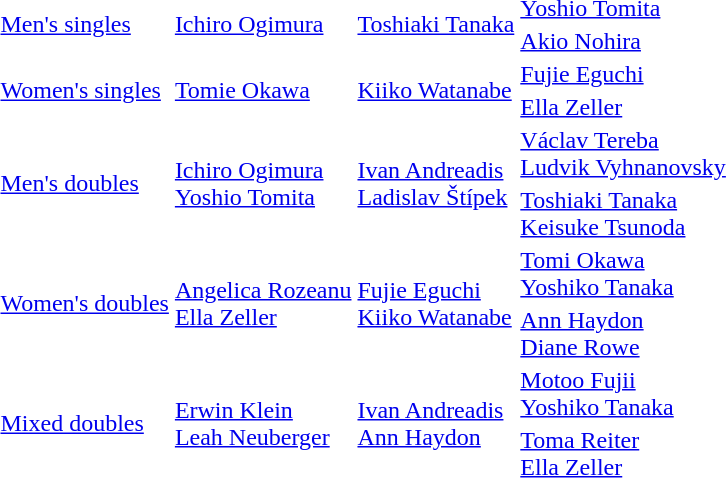<table>
<tr>
<td rowspan=2><a href='#'>Men's singles</a></td>
<td rowspan=2> <a href='#'>Ichiro Ogimura</a></td>
<td rowspan=2> <a href='#'>Toshiaki Tanaka</a></td>
<td> <a href='#'>Yoshio Tomita</a></td>
</tr>
<tr>
<td> <a href='#'>Akio Nohira</a></td>
</tr>
<tr>
<td rowspan=2><a href='#'>Women's singles</a></td>
<td rowspan=2> <a href='#'>Tomie Okawa</a></td>
<td rowspan=2> <a href='#'>Kiiko Watanabe</a></td>
<td> <a href='#'>Fujie Eguchi</a></td>
</tr>
<tr>
<td> <a href='#'>Ella Zeller</a></td>
</tr>
<tr>
<td rowspan=2><a href='#'>Men's doubles</a></td>
<td rowspan=2> <a href='#'>Ichiro Ogimura</a><br> <a href='#'>Yoshio Tomita</a></td>
<td rowspan=2> <a href='#'>Ivan Andreadis</a><br> <a href='#'>Ladislav Štípek</a></td>
<td> <a href='#'>Václav Tereba</a><br> <a href='#'>Ludvik Vyhnanovsky</a></td>
</tr>
<tr>
<td> <a href='#'>Toshiaki Tanaka</a><br> <a href='#'>Keisuke Tsunoda</a></td>
</tr>
<tr>
<td rowspan=2><a href='#'>Women's doubles</a></td>
<td rowspan=2> <a href='#'>Angelica Rozeanu</a><br> <a href='#'>Ella Zeller</a></td>
<td rowspan=2> <a href='#'>Fujie Eguchi</a><br> <a href='#'>Kiiko Watanabe</a></td>
<td> <a href='#'>Tomi Okawa</a><br> <a href='#'>Yoshiko Tanaka</a></td>
</tr>
<tr>
<td> <a href='#'>Ann Haydon</a><br> <a href='#'>Diane Rowe</a></td>
</tr>
<tr>
<td rowspan=2><a href='#'>Mixed doubles</a></td>
<td rowspan=2> <a href='#'>Erwin Klein</a><br> <a href='#'>Leah Neuberger</a></td>
<td rowspan=2> <a href='#'>Ivan Andreadis</a><br> <a href='#'>Ann Haydon</a></td>
<td> <a href='#'>Motoo Fujii</a><br> <a href='#'>Yoshiko Tanaka</a></td>
</tr>
<tr>
<td> <a href='#'>Toma Reiter</a><br> <a href='#'>Ella Zeller</a></td>
</tr>
</table>
